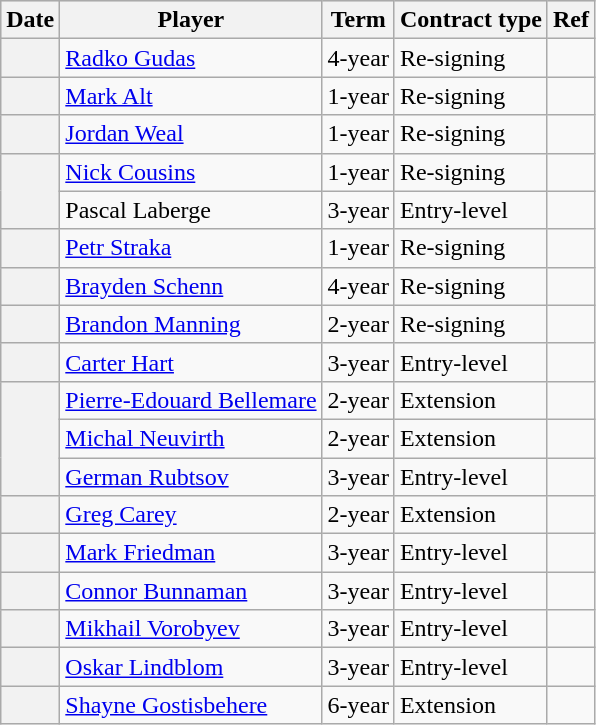<table class="wikitable plainrowheaders">
<tr style="background:#ddd; text-align:center;">
<th>Date</th>
<th>Player</th>
<th>Term</th>
<th>Contract type</th>
<th>Ref</th>
</tr>
<tr>
<th scope="row"></th>
<td><a href='#'>Radko Gudas</a></td>
<td>4-year</td>
<td>Re-signing</td>
<td></td>
</tr>
<tr>
<th scope="row"></th>
<td><a href='#'>Mark Alt</a></td>
<td>1-year</td>
<td>Re-signing</td>
<td></td>
</tr>
<tr>
<th scope="row"></th>
<td><a href='#'>Jordan Weal</a></td>
<td>1-year</td>
<td>Re-signing</td>
<td></td>
</tr>
<tr>
<th scope="row" rowspan=2></th>
<td><a href='#'>Nick Cousins</a></td>
<td>1-year</td>
<td>Re-signing</td>
<td></td>
</tr>
<tr>
<td>Pascal Laberge</td>
<td>3-year</td>
<td>Entry-level</td>
<td></td>
</tr>
<tr>
<th scope="row"></th>
<td><a href='#'>Petr Straka</a></td>
<td>1-year</td>
<td>Re-signing</td>
<td></td>
</tr>
<tr>
<th scope="row"></th>
<td><a href='#'>Brayden Schenn</a></td>
<td>4-year</td>
<td>Re-signing</td>
<td></td>
</tr>
<tr>
<th scope="row"></th>
<td><a href='#'>Brandon Manning</a></td>
<td>2-year</td>
<td>Re-signing</td>
<td></td>
</tr>
<tr>
<th scope="row"></th>
<td><a href='#'>Carter Hart</a></td>
<td>3-year</td>
<td>Entry-level</td>
<td></td>
</tr>
<tr>
<th scope="row" rowspan=3></th>
<td><a href='#'>Pierre-Edouard Bellemare</a></td>
<td>2-year</td>
<td>Extension</td>
<td></td>
</tr>
<tr>
<td><a href='#'>Michal Neuvirth</a></td>
<td>2-year</td>
<td>Extension</td>
<td></td>
</tr>
<tr>
<td><a href='#'>German Rubtsov</a></td>
<td>3-year</td>
<td>Entry-level</td>
<td></td>
</tr>
<tr>
<th scope="row"></th>
<td><a href='#'>Greg Carey</a></td>
<td>2-year</td>
<td>Extension</td>
<td></td>
</tr>
<tr>
<th scope="row"></th>
<td><a href='#'>Mark Friedman</a></td>
<td>3-year</td>
<td>Entry-level</td>
<td></td>
</tr>
<tr>
<th scope="row"></th>
<td><a href='#'>Connor Bunnaman</a></td>
<td>3-year</td>
<td>Entry-level</td>
<td></td>
</tr>
<tr>
<th scope="row"></th>
<td><a href='#'>Mikhail Vorobyev</a></td>
<td>3-year</td>
<td>Entry-level</td>
<td></td>
</tr>
<tr>
<th scope="row"></th>
<td><a href='#'>Oskar Lindblom</a></td>
<td>3-year</td>
<td>Entry-level</td>
<td></td>
</tr>
<tr>
<th scope="row"></th>
<td><a href='#'>Shayne Gostisbehere</a></td>
<td>6-year</td>
<td>Extension</td>
<td></td>
</tr>
</table>
